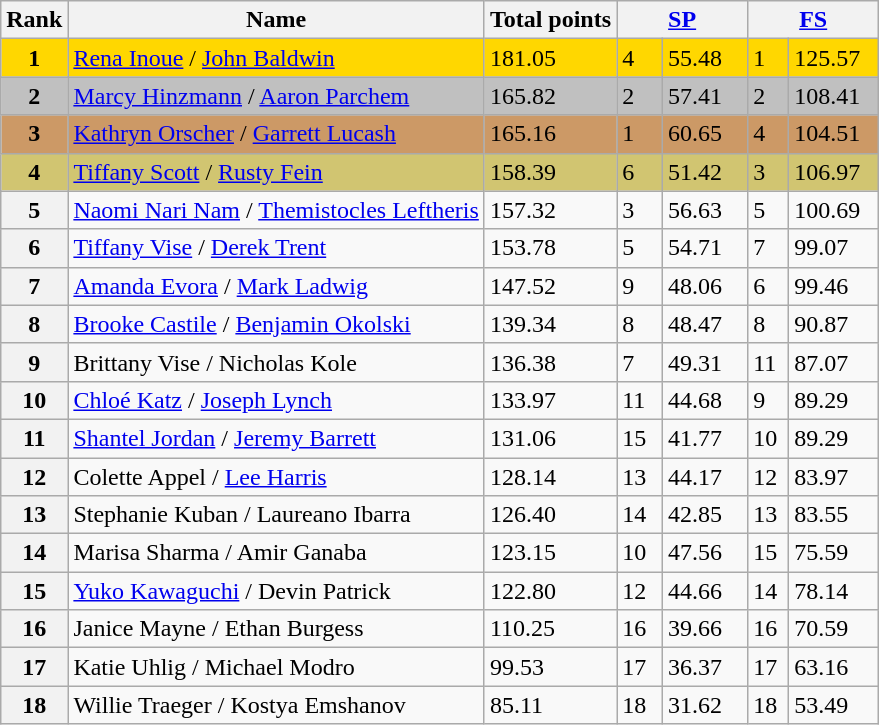<table class="wikitable sortable">
<tr>
<th>Rank</th>
<th>Name</th>
<th>Total points</th>
<th colspan="2" width="80px"><a href='#'>SP</a></th>
<th colspan="2" width="80px"><a href='#'>FS</a></th>
</tr>
<tr bgcolor="gold">
<td align="center"><strong>1</strong></td>
<td><a href='#'>Rena Inoue</a> / <a href='#'>John Baldwin</a></td>
<td>181.05</td>
<td>4</td>
<td>55.48</td>
<td>1</td>
<td>125.57</td>
</tr>
<tr bgcolor="silver">
<td align="center"><strong>2</strong></td>
<td><a href='#'>Marcy Hinzmann</a> / <a href='#'>Aaron Parchem</a></td>
<td>165.82</td>
<td>2</td>
<td>57.41</td>
<td>2</td>
<td>108.41</td>
</tr>
<tr bgcolor="cc9966">
<td align="center"><strong>3</strong></td>
<td><a href='#'>Kathryn Orscher</a> / <a href='#'>Garrett Lucash</a></td>
<td>165.16</td>
<td>1</td>
<td>60.65</td>
<td>4</td>
<td>104.51</td>
</tr>
<tr bgcolor="#d1c571">
<td align="center"><strong>4</strong></td>
<td><a href='#'>Tiffany Scott</a> / <a href='#'>Rusty Fein</a></td>
<td>158.39</td>
<td>6</td>
<td>51.42</td>
<td>3</td>
<td>106.97</td>
</tr>
<tr>
<th>5</th>
<td><a href='#'>Naomi Nari Nam</a> / <a href='#'>Themistocles Leftheris</a></td>
<td>157.32</td>
<td>3</td>
<td>56.63</td>
<td>5</td>
<td>100.69</td>
</tr>
<tr>
<th>6</th>
<td><a href='#'>Tiffany Vise</a> / <a href='#'>Derek Trent</a></td>
<td>153.78</td>
<td>5</td>
<td>54.71</td>
<td>7</td>
<td>99.07</td>
</tr>
<tr>
<th>7</th>
<td><a href='#'>Amanda Evora</a> / <a href='#'>Mark Ladwig</a></td>
<td>147.52</td>
<td>9</td>
<td>48.06</td>
<td>6</td>
<td>99.46</td>
</tr>
<tr>
<th>8</th>
<td><a href='#'>Brooke Castile</a> / <a href='#'>Benjamin Okolski</a></td>
<td>139.34</td>
<td>8</td>
<td>48.47</td>
<td>8</td>
<td>90.87</td>
</tr>
<tr>
<th>9</th>
<td>Brittany Vise / Nicholas Kole</td>
<td>136.38</td>
<td>7</td>
<td>49.31</td>
<td>11</td>
<td>87.07</td>
</tr>
<tr>
<th>10</th>
<td><a href='#'>Chloé Katz</a> / <a href='#'>Joseph Lynch</a></td>
<td>133.97</td>
<td>11</td>
<td>44.68</td>
<td>9</td>
<td>89.29</td>
</tr>
<tr>
<th>11</th>
<td><a href='#'>Shantel Jordan</a> / <a href='#'>Jeremy Barrett</a></td>
<td>131.06</td>
<td>15</td>
<td>41.77</td>
<td>10</td>
<td>89.29</td>
</tr>
<tr>
<th>12</th>
<td>Colette Appel / <a href='#'>Lee Harris</a></td>
<td>128.14</td>
<td>13</td>
<td>44.17</td>
<td>12</td>
<td>83.97</td>
</tr>
<tr>
<th>13</th>
<td>Stephanie Kuban / Laureano Ibarra</td>
<td>126.40</td>
<td>14</td>
<td>42.85</td>
<td>13</td>
<td>83.55</td>
</tr>
<tr>
<th>14</th>
<td>Marisa Sharma / Amir Ganaba</td>
<td>123.15</td>
<td>10</td>
<td>47.56</td>
<td>15</td>
<td>75.59</td>
</tr>
<tr>
<th>15</th>
<td><a href='#'>Yuko Kawaguchi</a> / Devin Patrick</td>
<td>122.80</td>
<td>12</td>
<td>44.66</td>
<td>14</td>
<td>78.14</td>
</tr>
<tr>
<th>16</th>
<td>Janice Mayne / Ethan Burgess</td>
<td>110.25</td>
<td>16</td>
<td>39.66</td>
<td>16</td>
<td>70.59</td>
</tr>
<tr>
<th>17</th>
<td>Katie Uhlig / Michael Modro</td>
<td>99.53</td>
<td>17</td>
<td>36.37</td>
<td>17</td>
<td>63.16</td>
</tr>
<tr>
<th>18</th>
<td>Willie Traeger / Kostya Emshanov</td>
<td>85.11</td>
<td>18</td>
<td>31.62</td>
<td>18</td>
<td>53.49</td>
</tr>
</table>
